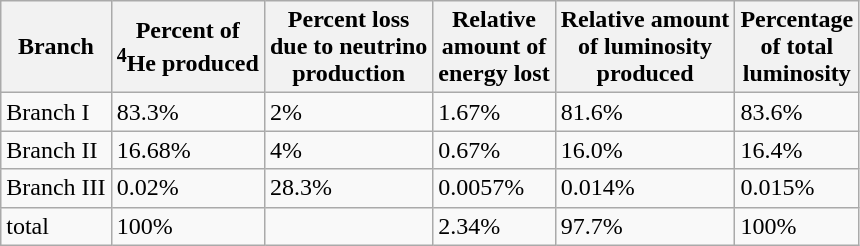<table class="wikitable">
<tr>
<th>Branch</th>
<th>Percent of<br><sup>4</sup>He produced</th>
<th>Percent loss<br>due to neutrino<br>production</th>
<th>Relative<br>amount of<br>energy lost</th>
<th>Relative amount<br>of luminosity<br>produced</th>
<th>Percentage<br>of total<br>luminosity</th>
</tr>
<tr>
<td>Branch I</td>
<td>83.3%</td>
<td>2%</td>
<td>1.67%</td>
<td>81.6%</td>
<td>83.6%</td>
</tr>
<tr>
<td>Branch II</td>
<td>16.68%</td>
<td>4%</td>
<td>0.67%</td>
<td>16.0%</td>
<td>16.4%</td>
</tr>
<tr>
<td>Branch III</td>
<td>0.02%</td>
<td>28.3%</td>
<td>0.0057%</td>
<td>0.014%</td>
<td>0.015%</td>
</tr>
<tr>
<td>total</td>
<td>100%</td>
<td></td>
<td>2.34%</td>
<td>97.7%</td>
<td>100%</td>
</tr>
</table>
